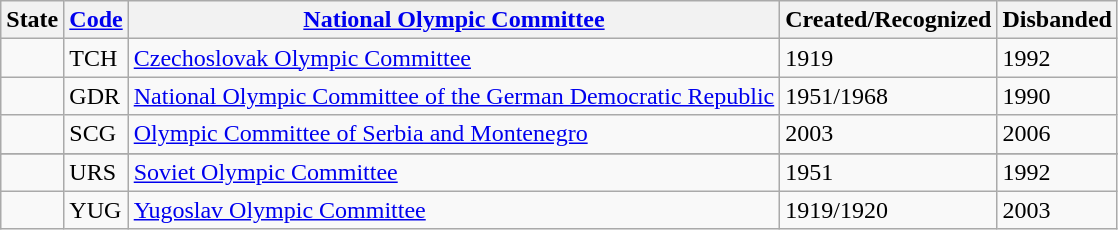<table class="wikitable sortable">
<tr>
<th>State</th>
<th><a href='#'>Code</a></th>
<th><a href='#'>National Olympic Committee</a></th>
<th>Created/Recognized</th>
<th>Disbanded</th>
</tr>
<tr>
<td></td>
<td>TCH</td>
<td><a href='#'>Czechoslovak Olympic Committee</a></td>
<td>1919</td>
<td>1992</td>
</tr>
<tr>
<td></td>
<td>GDR</td>
<td><a href='#'>National Olympic Committee of the German Democratic Republic</a></td>
<td>1951/1968</td>
<td>1990</td>
</tr>
<tr>
<td></td>
<td>SCG</td>
<td><a href='#'>Olympic Committee of Serbia and Montenegro</a></td>
<td>2003</td>
<td>2006</td>
</tr>
<tr>
</tr>
<tr>
<td></td>
<td>URS</td>
<td><a href='#'>Soviet Olympic Committee</a></td>
<td>1951</td>
<td>1992</td>
</tr>
<tr>
<td></td>
<td>YUG</td>
<td><a href='#'>Yugoslav Olympic Committee</a></td>
<td>1919/1920</td>
<td>2003</td>
</tr>
</table>
